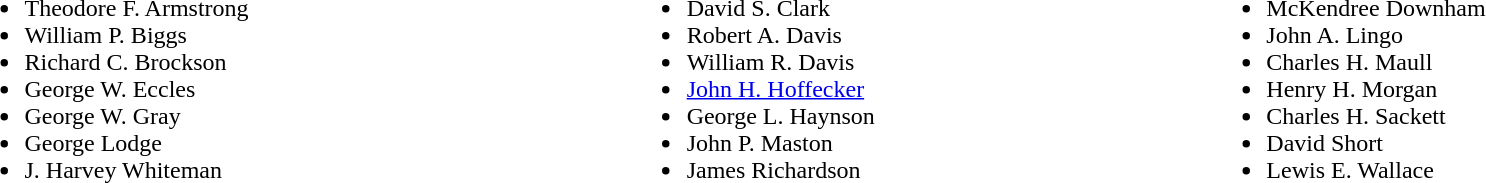<table width=100%>
<tr valign=top>
<td><br><ul><li>Theodore F. Armstrong</li><li>William P. Biggs</li><li>Richard C. Brockson</li><li>George W. Eccles</li><li>George W. Gray</li><li>George Lodge</li><li>J. Harvey Whiteman</li></ul></td>
<td><br><ul><li>David S. Clark</li><li>Robert A. Davis</li><li>William R. Davis</li><li><a href='#'>John H. Hoffecker</a></li><li>George L. Haynson</li><li>John P. Maston</li><li>James Richardson</li></ul></td>
<td><br><ul><li>McKendree Downham</li><li>John A. Lingo</li><li>Charles H. Maull</li><li>Henry H. Morgan</li><li>Charles H. Sackett</li><li>David Short</li><li>Lewis E. Wallace</li></ul></td>
</tr>
</table>
